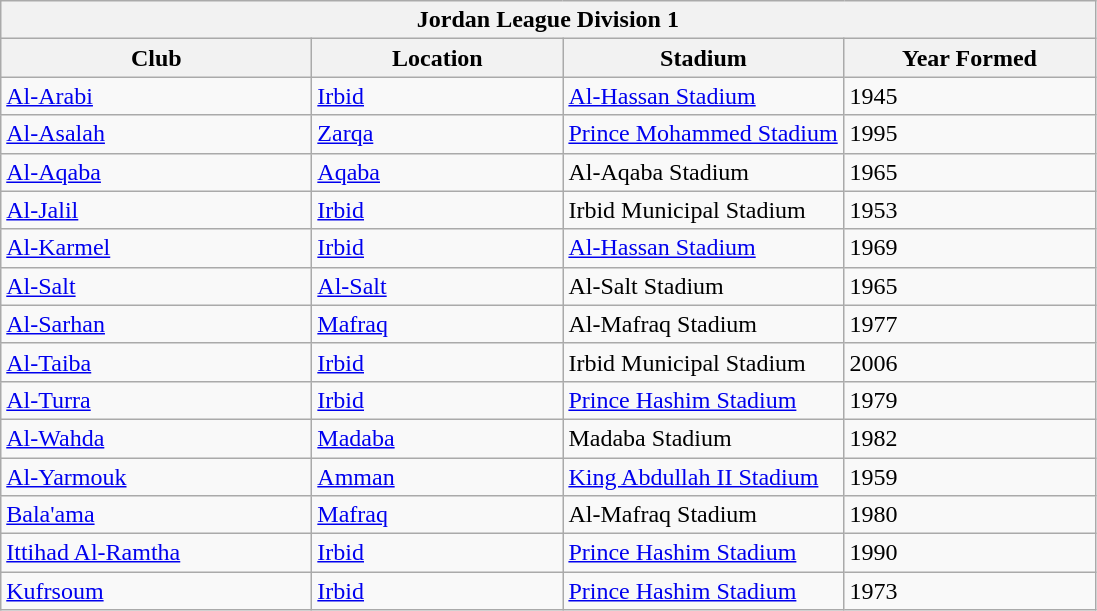<table class="wikitable">
<tr>
<th colspan="4">Jordan League Division 1</th>
</tr>
<tr>
<th style="width:200px;">Club</th>
<th style="width:160px;">Location</th>
<th style="width:180px;">Stadium</th>
<th style="width:160px;">Year Formed</th>
</tr>
<tr style="vertical-align:top;">
<td><a href='#'>Al-Arabi</a></td>
<td><a href='#'>Irbid</a></td>
<td><a href='#'>Al-Hassan Stadium</a></td>
<td>1945</td>
</tr>
<tr style="vertical-align:top;">
<td><a href='#'>Al-Asalah</a></td>
<td><a href='#'>Zarqa</a></td>
<td><a href='#'>Prince Mohammed Stadium</a></td>
<td>1995</td>
</tr>
<tr style="vertical-align:top;">
<td><a href='#'>Al-Aqaba</a></td>
<td><a href='#'>Aqaba</a></td>
<td>Al-Aqaba Stadium</td>
<td>1965</td>
</tr>
<tr style="vertical-align:top;">
<td><a href='#'>Al-Jalil</a></td>
<td><a href='#'>Irbid</a></td>
<td>Irbid Municipal Stadium</td>
<td>1953</td>
</tr>
<tr style="vertical-align:top;">
<td><a href='#'>Al-Karmel</a></td>
<td><a href='#'>Irbid</a></td>
<td><a href='#'>Al-Hassan Stadium</a></td>
<td>1969</td>
</tr>
<tr style="vertical-align:top;">
<td><a href='#'>Al-Salt</a></td>
<td><a href='#'>Al-Salt</a></td>
<td>Al-Salt Stadium</td>
<td>1965</td>
</tr>
<tr style="vertical-align:top;">
<td><a href='#'>Al-Sarhan</a></td>
<td><a href='#'>Mafraq</a></td>
<td>Al-Mafraq Stadium</td>
<td>1977</td>
</tr>
<tr style="vertical-align:top;">
<td><a href='#'>Al-Taiba</a></td>
<td><a href='#'>Irbid</a></td>
<td>Irbid Municipal Stadium</td>
<td>2006</td>
</tr>
<tr style="vertical-align:top;">
<td><a href='#'>Al-Turra</a></td>
<td><a href='#'>Irbid</a></td>
<td><a href='#'>Prince Hashim Stadium</a></td>
<td>1979</td>
</tr>
<tr style="vertical-align:top;">
<td><a href='#'>Al-Wahda</a></td>
<td><a href='#'>Madaba</a></td>
<td>Madaba Stadium</td>
<td>1982</td>
</tr>
<tr style="vertical-align:top;">
<td><a href='#'>Al-Yarmouk</a></td>
<td><a href='#'>Amman</a></td>
<td><a href='#'>King Abdullah II Stadium</a></td>
<td>1959</td>
</tr>
<tr style="vertical-align:top;">
<td><a href='#'>Bala'ama</a></td>
<td><a href='#'>Mafraq</a></td>
<td>Al-Mafraq Stadium</td>
<td>1980</td>
</tr>
<tr style="vertical-align:top;">
<td><a href='#'>Ittihad Al-Ramtha</a></td>
<td><a href='#'>Irbid</a></td>
<td><a href='#'>Prince Hashim Stadium</a></td>
<td>1990</td>
</tr>
<tr style="vertical-align:top;">
<td><a href='#'>Kufrsoum</a></td>
<td><a href='#'>Irbid</a></td>
<td><a href='#'>Prince Hashim Stadium</a></td>
<td>1973</td>
</tr>
</table>
